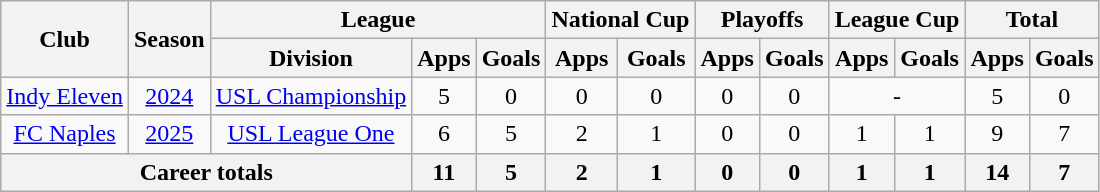<table class="wikitable" style="text-align:center;">
<tr>
<th rowspan="2">Club</th>
<th rowspan="2">Season</th>
<th colspan="3">League</th>
<th colspan="2">National Cup</th>
<th colspan="2">Playoffs</th>
<th colspan="2">League Cup</th>
<th colspan="2">Total</th>
</tr>
<tr>
<th>Division</th>
<th>Apps</th>
<th>Goals</th>
<th>Apps</th>
<th>Goals</th>
<th>Apps</th>
<th>Goals</th>
<th>Apps</th>
<th>Goals</th>
<th>Apps</th>
<th>Goals</th>
</tr>
<tr>
<td><a href='#'>Indy Eleven</a></td>
<td><a href='#'>2024</a></td>
<td><a href='#'>USL Championship</a></td>
<td>5</td>
<td>0</td>
<td>0</td>
<td>0</td>
<td>0</td>
<td>0</td>
<td colspan="2">-</td>
<td>5</td>
<td>0</td>
</tr>
<tr>
<td><a href='#'>FC Naples</a></td>
<td><a href='#'>2025</a></td>
<td><a href='#'>USL League One</a></td>
<td>6</td>
<td>5</td>
<td>2</td>
<td>1</td>
<td>0</td>
<td>0</td>
<td>1</td>
<td>1</td>
<td>9</td>
<td>7</td>
</tr>
<tr>
<th colspan="3">Career totals</th>
<th>11</th>
<th>5</th>
<th>2</th>
<th>1</th>
<th>0</th>
<th>0</th>
<th>1</th>
<th>1</th>
<th>14</th>
<th>7</th>
</tr>
</table>
